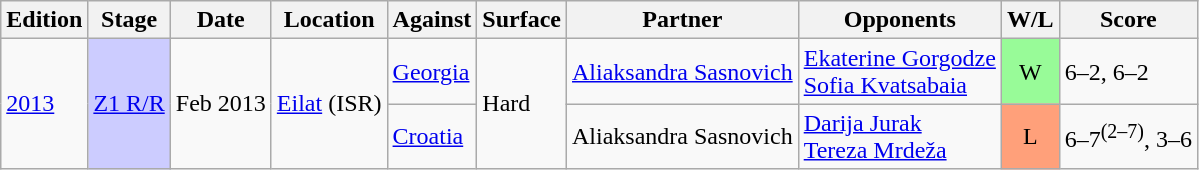<table class=wikitable>
<tr>
<th>Edition</th>
<th>Stage</th>
<th>Date</th>
<th>Location</th>
<th>Against</th>
<th>Surface</th>
<th>Partner</th>
<th>Opponents</th>
<th>W/L</th>
<th>Score</th>
</tr>
<tr>
<td rowspan="2"><a href='#'>2013</a></td>
<td style="background:#ccf;" rowspan="2"><a href='#'>Z1 R/R</a></td>
<td rowspan="2">Feb 2013</td>
<td rowspan="2"><a href='#'>Eilat</a> (ISR)</td>
<td> <a href='#'>Georgia</a></td>
<td rowspan="2">Hard</td>
<td><a href='#'>Aliaksandra Sasnovich</a></td>
<td><a href='#'>Ekaterine Gorgodze</a> <br> <a href='#'>Sofia Kvatsabaia</a></td>
<td style="text-align:center; background:#98fb98;">W</td>
<td>6–2, 6–2</td>
</tr>
<tr>
<td> <a href='#'>Croatia</a></td>
<td>Aliaksandra Sasnovich</td>
<td><a href='#'>Darija Jurak</a> <br> <a href='#'>Tereza Mrdeža</a></td>
<td style="text-align:center; background:#ffa07a;">L</td>
<td>6–7<sup>(2–7)</sup>, 3–6</td>
</tr>
</table>
